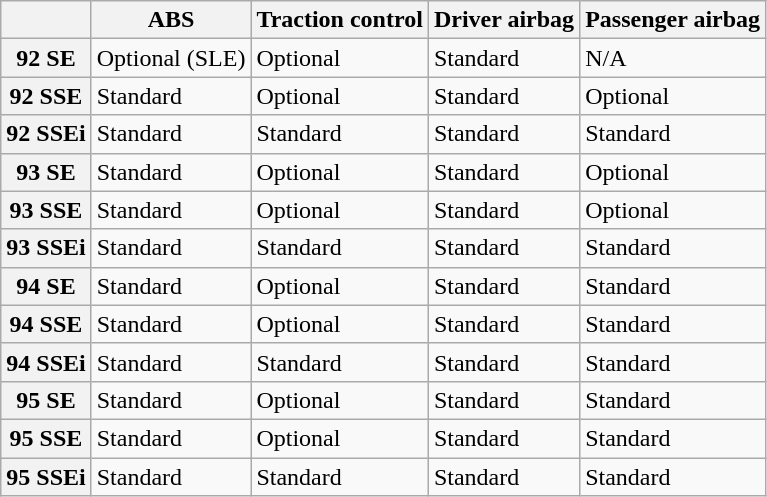<table class="wikitable">
<tr>
<th></th>
<th>ABS</th>
<th>Traction control</th>
<th>Driver airbag</th>
<th>Passenger airbag</th>
</tr>
<tr>
<th>92 SE</th>
<td>Optional (SLE)</td>
<td>Optional</td>
<td>Standard</td>
<td>N/A</td>
</tr>
<tr>
<th>92 SSE</th>
<td>Standard</td>
<td>Optional</td>
<td>Standard</td>
<td>Optional</td>
</tr>
<tr>
<th>92 SSEi</th>
<td>Standard</td>
<td>Standard</td>
<td>Standard</td>
<td>Standard</td>
</tr>
<tr>
<th>93 SE</th>
<td>Standard</td>
<td>Optional</td>
<td>Standard</td>
<td>Optional</td>
</tr>
<tr>
<th>93 SSE</th>
<td>Standard</td>
<td>Optional</td>
<td>Standard</td>
<td>Optional</td>
</tr>
<tr>
<th>93 SSEi</th>
<td>Standard</td>
<td>Standard</td>
<td>Standard</td>
<td>Standard</td>
</tr>
<tr>
<th>94 SE</th>
<td>Standard</td>
<td>Optional</td>
<td>Standard</td>
<td>Standard</td>
</tr>
<tr>
<th>94 SSE</th>
<td>Standard</td>
<td>Optional</td>
<td>Standard</td>
<td>Standard</td>
</tr>
<tr>
<th>94 SSEi</th>
<td>Standard</td>
<td>Standard</td>
<td>Standard</td>
<td>Standard</td>
</tr>
<tr>
<th>95 SE</th>
<td>Standard</td>
<td>Optional</td>
<td>Standard</td>
<td>Standard</td>
</tr>
<tr>
<th>95 SSE</th>
<td>Standard</td>
<td>Optional</td>
<td>Standard</td>
<td>Standard</td>
</tr>
<tr>
<th>95 SSEi</th>
<td>Standard</td>
<td>Standard</td>
<td>Standard</td>
<td>Standard</td>
</tr>
</table>
